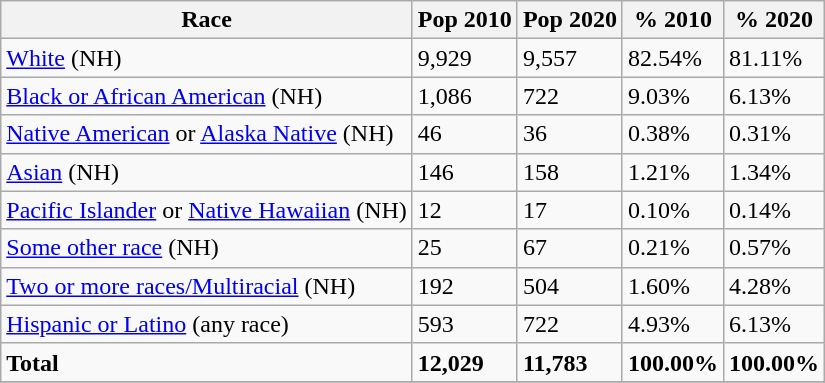<table class="wikitable">
<tr>
<th>Race</th>
<th>Pop 2010</th>
<th>Pop 2020</th>
<th>% 2010</th>
<th>% 2020</th>
</tr>
<tr>
<td><a href='#'>White</a> (NH)</td>
<td>9,929</td>
<td>9,557</td>
<td>82.54%</td>
<td>81.11%</td>
</tr>
<tr>
<td><a href='#'>Black or African American</a> (NH)</td>
<td>1,086</td>
<td>722</td>
<td>9.03%</td>
<td>6.13%</td>
</tr>
<tr>
<td><a href='#'>Native American</a> or <a href='#'>Alaska Native</a> (NH)</td>
<td>46</td>
<td>36</td>
<td>0.38%</td>
<td>0.31%</td>
</tr>
<tr>
<td><a href='#'>Asian</a> (NH)</td>
<td>146</td>
<td>158</td>
<td>1.21%</td>
<td>1.34%</td>
</tr>
<tr>
<td><a href='#'>Pacific Islander</a> or <a href='#'>Native Hawaiian</a> (NH)</td>
<td>12</td>
<td>17</td>
<td>0.10%</td>
<td>0.14%</td>
</tr>
<tr>
<td><a href='#'>Some other race</a> (NH)</td>
<td>25</td>
<td>67</td>
<td>0.21%</td>
<td>0.57%</td>
</tr>
<tr>
<td><a href='#'>Two or more races/Multiracial</a> (NH)</td>
<td>192</td>
<td>504</td>
<td>1.60%</td>
<td>4.28%</td>
</tr>
<tr>
<td><a href='#'>Hispanic or Latino</a> (any race)</td>
<td>593</td>
<td>722</td>
<td>4.93%</td>
<td>6.13%</td>
</tr>
<tr>
<td><strong>Total</strong></td>
<td><strong>12,029</strong></td>
<td><strong>11,783</strong></td>
<td><strong>100.00%</strong></td>
<td><strong>100.00%</strong></td>
</tr>
<tr>
</tr>
</table>
